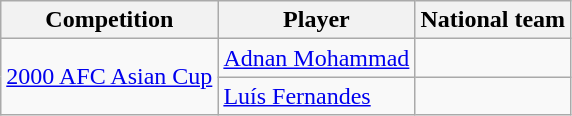<table class="wikitable">
<tr>
<th>Competition</th>
<th>Player</th>
<th>National team</th>
</tr>
<tr>
<td rowspan="2"><a href='#'>2000 AFC Asian Cup</a></td>
<td><a href='#'>Adnan Mohammad</a></td>
<td></td>
</tr>
<tr>
<td><a href='#'>Luís Fernandes</a></td>
<td></td>
</tr>
</table>
